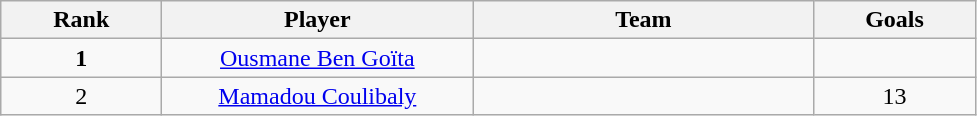<table class="wikitable">
<tr>
<th width="100">Rank</th>
<th width="200">Player</th>
<th width="220">Team</th>
<th width="100">Goals</th>
</tr>
<tr align=center>
<td><strong>1</strong></td>
<td> <a href='#'>Ousmane Ben Goïta</a></td>
<td></td>
<td></td>
</tr>
<tr align=center>
<td>2</td>
<td> <a href='#'>Mamadou Coulibaly</a></td>
<td></td>
<td>13</td>
</tr>
</table>
